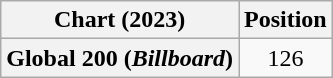<table class="wikitable sortable plainrowheaders" style="text-align:center">
<tr>
<th scope="col">Chart (2023)</th>
<th scope="col">Position</th>
</tr>
<tr>
<th scope="row">Global 200 (<em>Billboard</em>)</th>
<td>126</td>
</tr>
</table>
